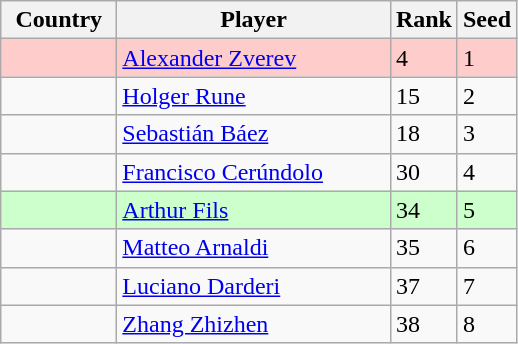<table class="wikitable nowrap">
<tr>
<th width="70">Country</th>
<th width="175">Player</th>
<th>Rank</th>
<th>Seed</th>
</tr>
<tr bgcolor=#fcc>
<td></td>
<td><a href='#'>Alexander Zverev</a></td>
<td>4</td>
<td>1</td>
</tr>
<tr>
<td></td>
<td><a href='#'>Holger Rune</a></td>
<td>15</td>
<td>2</td>
</tr>
<tr>
<td></td>
<td><a href='#'>Sebastián Báez</a></td>
<td>18</td>
<td>3</td>
</tr>
<tr>
<td></td>
<td><a href='#'>Francisco Cerúndolo</a></td>
<td>30</td>
<td>4</td>
</tr>
<tr bgcolor=#cfc>
<td></td>
<td><a href='#'>Arthur Fils</a></td>
<td>34</td>
<td>5</td>
</tr>
<tr>
<td></td>
<td><a href='#'>Matteo Arnaldi</a></td>
<td>35</td>
<td>6</td>
</tr>
<tr>
<td></td>
<td><a href='#'>Luciano Darderi</a></td>
<td>37</td>
<td>7</td>
</tr>
<tr>
<td></td>
<td><a href='#'>Zhang Zhizhen</a></td>
<td>38</td>
<td>8</td>
</tr>
</table>
